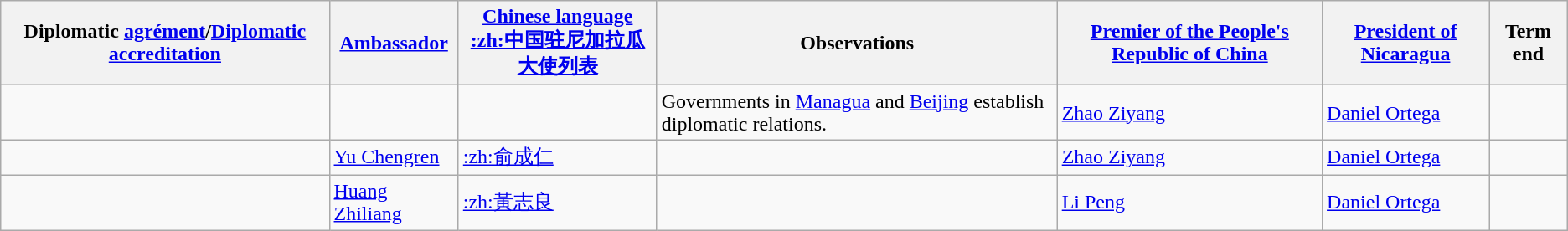<table class="wikitable sortable">
<tr>
<th>Diplomatic <a href='#'>agrément</a>/<a href='#'>Diplomatic accreditation</a></th>
<th><a href='#'>Ambassador</a></th>
<th><a href='#'>Chinese language</a><br><a href='#'>:zh:中国驻尼加拉瓜大使列表</a></th>
<th>Observations</th>
<th><a href='#'>Premier of the People's Republic of China</a></th>
<th><a href='#'>President of Nicaragua</a></th>
<th>Term end</th>
</tr>
<tr>
<td></td>
<td></td>
<td></td>
<td>Governments in <a href='#'>Managua</a> and <a href='#'>Beijing</a> establish diplomatic relations.</td>
<td><a href='#'>Zhao Ziyang</a></td>
<td><a href='#'>Daniel Ortega</a></td>
<td></td>
</tr>
<tr>
<td></td>
<td><a href='#'>Yu Chengren</a></td>
<td><a href='#'>:zh:俞成仁</a></td>
<td></td>
<td><a href='#'>Zhao Ziyang</a></td>
<td><a href='#'>Daniel Ortega</a></td>
<td></td>
</tr>
<tr>
<td></td>
<td><a href='#'>Huang Zhiliang</a></td>
<td><a href='#'>:zh:黃志良</a></td>
<td></td>
<td><a href='#'>Li Peng</a></td>
<td><a href='#'>Daniel Ortega</a></td>
<td></td>
</tr>
</table>
